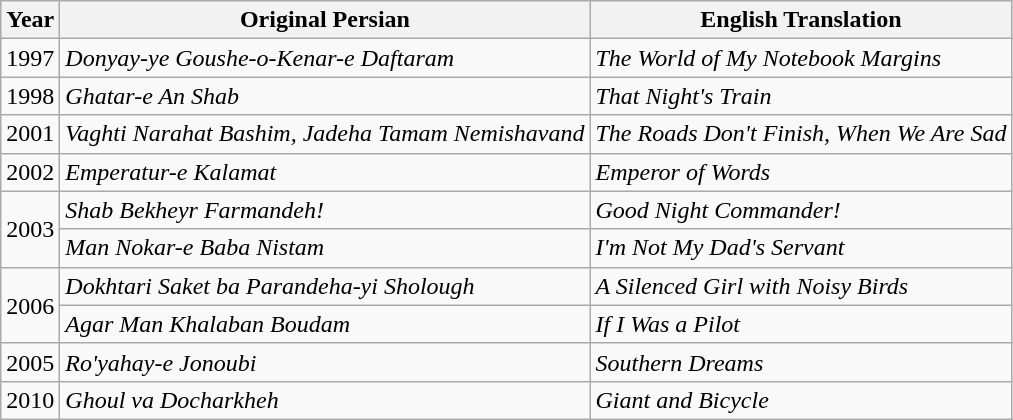<table class="wikitable">
<tr>
<th>Year</th>
<th>Original Persian</th>
<th>English Translation</th>
</tr>
<tr>
<td>1997</td>
<td><em>Donyay-ye Goushe-o-Kenar-e Daftaram</em></td>
<td><em>The World of My Notebook Margins</em></td>
</tr>
<tr>
<td>1998</td>
<td><em>Ghatar-e An Shab</em></td>
<td><em>That Night's Train</em></td>
</tr>
<tr>
<td>2001</td>
<td><em>Vaghti Narahat Bashim, Jadeha Tamam Nemishavand</em></td>
<td><em>The Roads Don't Finish, When We Are Sad</em></td>
</tr>
<tr>
<td>2002</td>
<td><em>Emperatur-e Kalamat</em></td>
<td><em>Emperor of Words</em></td>
</tr>
<tr>
<td rowspan="2">2003</td>
<td><em>Shab Bekheyr Farmandeh!</em></td>
<td><em>Good Night Commander!</em></td>
</tr>
<tr>
<td><em>Man Nokar-e Baba Nistam</em></td>
<td><em>I'm Not My Dad's Servant</em></td>
</tr>
<tr>
<td rowspan="2">2006</td>
<td><em>Dokhtari Saket ba Parandeha-yi Sholough</em></td>
<td><em>A Silenced Girl with Noisy Birds</em></td>
</tr>
<tr>
<td><em>Agar Man Khalaban Boudam</em></td>
<td><em>If I Was a Pilot</em></td>
</tr>
<tr>
<td>2005</td>
<td><em>Ro'yahay-e Jonoubi</em></td>
<td><em>Southern Dreams</em></td>
</tr>
<tr>
<td>2010</td>
<td><em>Ghoul va Docharkheh</em></td>
<td><em>Giant and Bicycle</em></td>
</tr>
</table>
